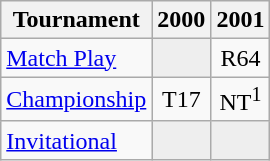<table class="wikitable" style="text-align:center;">
<tr>
<th>Tournament</th>
<th>2000</th>
<th>2001</th>
</tr>
<tr>
<td align="left"><a href='#'>Match Play</a></td>
<td style="background:#eeeeee;"></td>
<td>R64</td>
</tr>
<tr>
<td align="left"><a href='#'>Championship</a></td>
<td>T17</td>
<td>NT<sup>1</sup></td>
</tr>
<tr>
<td align="left"><a href='#'>Invitational</a></td>
<td style="background:#eeeeee;"></td>
<td style="background:#eeeeee;"></td>
</tr>
</table>
